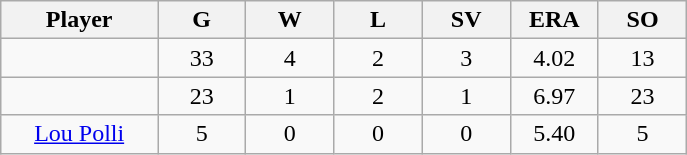<table class="wikitable sortable">
<tr>
<th bgcolor="#DDDDFF" width="16%">Player</th>
<th bgcolor="#DDDDFF" width="9%">G</th>
<th bgcolor="#DDDDFF" width="9%">W</th>
<th bgcolor="#DDDDFF" width="9%">L</th>
<th bgcolor="#DDDDFF" width="9%">SV</th>
<th bgcolor="#DDDDFF" width="9%">ERA</th>
<th bgcolor="#DDDDFF" width="9%">SO</th>
</tr>
<tr align="center">
<td></td>
<td>33</td>
<td>4</td>
<td>2</td>
<td>3</td>
<td>4.02</td>
<td>13</td>
</tr>
<tr align="center">
<td></td>
<td>23</td>
<td>1</td>
<td>2</td>
<td>1</td>
<td>6.97</td>
<td>23</td>
</tr>
<tr align="center">
<td><a href='#'>Lou Polli</a></td>
<td>5</td>
<td>0</td>
<td>0</td>
<td>0</td>
<td>5.40</td>
<td>5</td>
</tr>
</table>
